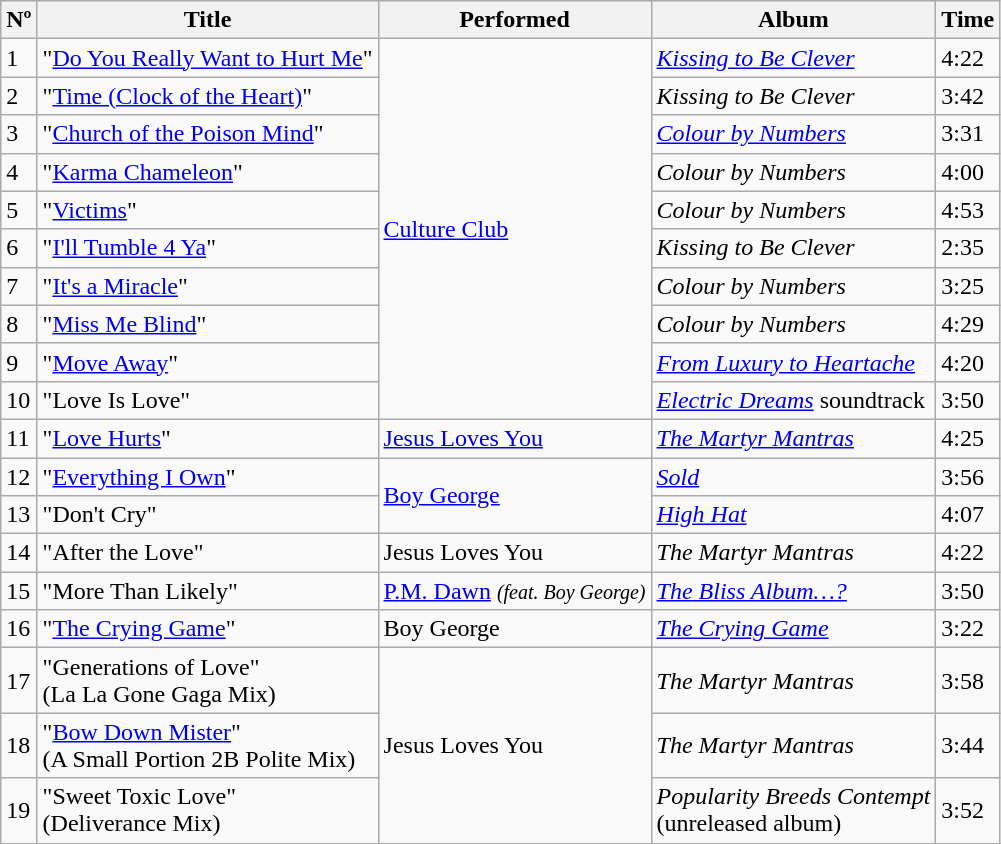<table class="wikitable" border="1">
<tr>
<th>Nº</th>
<th>Title</th>
<th>Performed</th>
<th>Album</th>
<th>Time</th>
</tr>
<tr>
<td>1</td>
<td>"<a href='#'>Do You Really Want to Hurt Me</a>"</td>
<td rowspan="10"><a href='#'>Culture Club</a></td>
<td><em><a href='#'>Kissing to Be Clever</a></em></td>
<td>4:22</td>
</tr>
<tr>
<td>2</td>
<td>"<a href='#'>Time (Clock of the Heart)</a>"</td>
<td><em>Kissing to Be Clever</em></td>
<td>3:42</td>
</tr>
<tr>
<td>3</td>
<td>"<a href='#'>Church of the Poison Mind</a>"</td>
<td><em><a href='#'>Colour by Numbers</a></em></td>
<td>3:31</td>
</tr>
<tr>
<td>4</td>
<td>"<a href='#'>Karma Chameleon</a>"</td>
<td><em>Colour by Numbers</em></td>
<td>4:00</td>
</tr>
<tr>
<td>5</td>
<td>"<a href='#'>Victims</a>"</td>
<td><em>Colour by Numbers</em></td>
<td>4:53</td>
</tr>
<tr>
<td>6</td>
<td>"<a href='#'>I'll Tumble 4 Ya</a>"</td>
<td><em>Kissing to Be Clever</em></td>
<td>2:35</td>
</tr>
<tr>
<td>7</td>
<td>"<a href='#'>It's a Miracle</a>"</td>
<td><em>Colour by Numbers</em></td>
<td>3:25</td>
</tr>
<tr>
<td>8</td>
<td>"<a href='#'>Miss Me Blind</a>"</td>
<td><em>Colour by Numbers</em></td>
<td>4:29</td>
</tr>
<tr>
<td>9</td>
<td>"<a href='#'>Move Away</a>"</td>
<td><em><a href='#'>From Luxury to Heartache</a></em></td>
<td>4:20</td>
</tr>
<tr>
<td>10</td>
<td>"Love Is Love"</td>
<td><em><a href='#'>Electric Dreams</a></em> soundtrack</td>
<td>3:50</td>
</tr>
<tr>
<td>11</td>
<td>"<a href='#'>Love Hurts</a>"</td>
<td><a href='#'>Jesus Loves You</a></td>
<td><em><a href='#'>The Martyr Mantras</a></em></td>
<td>4:25</td>
</tr>
<tr>
<td>12</td>
<td>"<a href='#'>Everything I Own</a>"</td>
<td rowspan="2"><a href='#'>Boy George</a></td>
<td><em><a href='#'>Sold</a></em></td>
<td>3:56</td>
</tr>
<tr>
<td>13</td>
<td>"Don't Cry"</td>
<td><em><a href='#'>High Hat</a></em></td>
<td>4:07</td>
</tr>
<tr>
<td>14</td>
<td>"After the Love"</td>
<td>Jesus Loves You</td>
<td><em>The Martyr Mantras</em></td>
<td>4:22</td>
</tr>
<tr>
<td>15</td>
<td>"More Than Likely"</td>
<td><a href='#'>P.M. Dawn</a> <small><em>(feat. Boy George)</em></small></td>
<td><em><a href='#'>The Bliss Album…?</a></em></td>
<td>3:50</td>
</tr>
<tr>
<td>16</td>
<td>"<a href='#'>The Crying Game</a>"</td>
<td>Boy George</td>
<td><em><a href='#'>The Crying Game</a></em></td>
<td>3:22</td>
</tr>
<tr>
<td>17</td>
<td>"Generations of Love"<br>(La La Gone Gaga Mix)</td>
<td rowspan="3">Jesus Loves You</td>
<td><em>The Martyr Mantras</em></td>
<td>3:58</td>
</tr>
<tr>
<td>18</td>
<td>"<a href='#'>Bow Down Mister</a>"<br>(A Small Portion 2B Polite Mix)</td>
<td><em>The Martyr Mantras</em></td>
<td>3:44</td>
</tr>
<tr>
<td>19</td>
<td>"Sweet Toxic Love"<br>(Deliverance Mix)</td>
<td><em>Popularity Breeds Contempt</em><br>(unreleased album)</td>
<td>3:52</td>
</tr>
<tr>
</tr>
</table>
